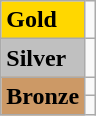<table class="wikitable">
<tr>
<td bgcolor="#ffd700"><strong>Gold</strong></td>
<td></td>
</tr>
<tr>
<td bgcolor="#c0c0c0"><strong>Silver</strong></td>
<td></td>
</tr>
<tr>
<td rowspan="2" bgcolor="#cc9966"><strong>Bronze</strong></td>
<td></td>
</tr>
<tr>
<td></td>
</tr>
</table>
